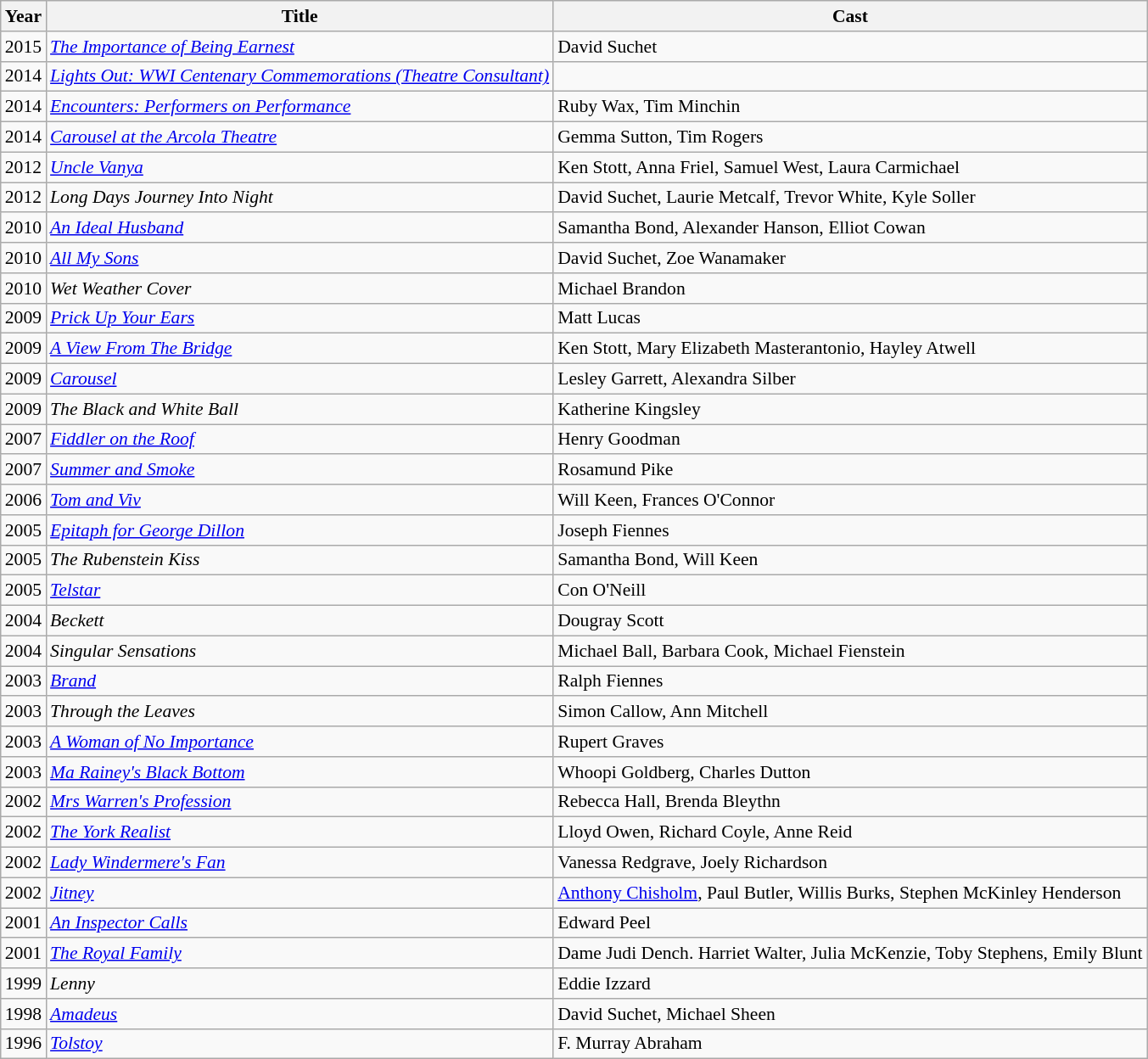<table class="wikitable" style="font-size:90%">
<tr style="text-align:center;">
<th>Year</th>
<th>Title</th>
<th>Cast</th>
</tr>
<tr>
<td>2015</td>
<td><em><a href='#'>The Importance of Being Earnest</a></em></td>
<td>David Suchet</td>
</tr>
<tr>
<td>2014</td>
<td><em><a href='#'>Lights Out: WWI Centenary Commemorations (Theatre Consultant) </a></em></td>
<td></td>
</tr>
<tr>
<td>2014</td>
<td><em><a href='#'>Encounters: Performers on Performance</a></em></td>
<td>Ruby Wax, Tim Minchin</td>
</tr>
<tr>
<td>2014</td>
<td><em><a href='#'>Carousel at the Arcola Theatre</a></em></td>
<td>Gemma Sutton, Tim Rogers</td>
</tr>
<tr>
<td>2012</td>
<td><em><a href='#'>Uncle Vanya</a></em></td>
<td>Ken Stott, Anna Friel, Samuel West, Laura Carmichael </td>
</tr>
<tr>
<td>2012</td>
<td><em>Long Days Journey Into Night</em></td>
<td>David Suchet, Laurie Metcalf, Trevor White, Kyle Soller </td>
</tr>
<tr>
<td>2010</td>
<td><em><a href='#'>An Ideal Husband</a></em></td>
<td>Samantha Bond, Alexander Hanson, Elliot Cowan </td>
</tr>
<tr>
<td>2010</td>
<td><em><a href='#'>All My Sons</a></em></td>
<td>David Suchet, Zoe Wanamaker </td>
</tr>
<tr>
<td>2010</td>
<td><em>Wet Weather Cover</em></td>
<td>Michael Brandon </td>
</tr>
<tr>
<td>2009</td>
<td><em><a href='#'>Prick Up Your Ears</a></em></td>
<td>Matt Lucas</td>
</tr>
<tr>
<td>2009</td>
<td><em><a href='#'>A View From The Bridge</a></em></td>
<td>Ken Stott, Mary Elizabeth Masterantonio, Hayley Atwell </td>
</tr>
<tr>
<td>2009</td>
<td><em><a href='#'>Carousel</a></em></td>
<td>Lesley Garrett, Alexandra Silber</td>
</tr>
<tr>
<td>2009</td>
<td><em>The Black and White Ball</em></td>
<td>Katherine Kingsley</td>
</tr>
<tr>
<td>2007</td>
<td><em><a href='#'>Fiddler on the Roof</a></em></td>
<td>Henry Goodman </td>
</tr>
<tr>
<td>2007</td>
<td><em><a href='#'>Summer and Smoke</a></em></td>
<td>Rosamund Pike</td>
</tr>
<tr>
<td>2006</td>
<td><em><a href='#'>Tom and Viv</a></em></td>
<td>Will Keen, Frances O'Connor</td>
</tr>
<tr>
<td>2005</td>
<td><em><a href='#'>Epitaph for George Dillon</a></em></td>
<td>Joseph Fiennes</td>
</tr>
<tr>
<td>2005</td>
<td><em>The Rubenstein Kiss</em></td>
<td>Samantha Bond, Will Keen</td>
</tr>
<tr>
<td>2005</td>
<td><em><a href='#'>Telstar</a></em></td>
<td>Con O'Neill</td>
</tr>
<tr>
<td>2004</td>
<td><em>Beckett</em></td>
<td>Dougray Scott</td>
</tr>
<tr>
<td>2004</td>
<td><em>Singular Sensations</em></td>
<td>Michael Ball, Barbara Cook, Michael Fienstein</td>
</tr>
<tr>
<td>2003</td>
<td><em><a href='#'>Brand</a></em></td>
<td>Ralph Fiennes</td>
</tr>
<tr>
<td>2003</td>
<td><em>Through the Leaves</em></td>
<td>Simon Callow, Ann Mitchell</td>
</tr>
<tr>
<td>2003</td>
<td><em><a href='#'>A Woman of No Importance</a></em></td>
<td>Rupert Graves</td>
</tr>
<tr>
<td>2003</td>
<td><em><a href='#'>Ma Rainey's Black Bottom</a></em></td>
<td>Whoopi Goldberg, Charles Dutton</td>
</tr>
<tr>
<td>2002</td>
<td><em><a href='#'>Mrs Warren's Profession</a></em></td>
<td>Rebecca Hall, Brenda Bleythn</td>
</tr>
<tr>
<td>2002</td>
<td><em><a href='#'>The York Realist</a></em></td>
<td>Lloyd Owen, Richard Coyle, Anne Reid</td>
</tr>
<tr>
<td>2002</td>
<td><em><a href='#'>Lady Windermere's Fan</a></em></td>
<td>Vanessa Redgrave, Joely Richardson</td>
</tr>
<tr>
<td>2002</td>
<td><em><a href='#'>Jitney</a></em></td>
<td><a href='#'>Anthony Chisholm</a>, Paul Butler, Willis Burks, Stephen McKinley Henderson</td>
</tr>
<tr>
<td>2001</td>
<td><em><a href='#'>An Inspector Calls</a></em></td>
<td>Edward Peel</td>
</tr>
<tr>
<td>2001</td>
<td><em><a href='#'>The Royal Family</a></em></td>
<td>Dame Judi Dench. Harriet Walter, Julia McKenzie, Toby Stephens, Emily Blunt</td>
</tr>
<tr>
<td>1999</td>
<td><em>Lenny</em></td>
<td>Eddie Izzard</td>
</tr>
<tr>
<td>1998</td>
<td><em><a href='#'>Amadeus</a></em></td>
<td>David Suchet, Michael Sheen</td>
</tr>
<tr>
<td>1996</td>
<td><em><a href='#'>Tolstoy</a></em></td>
<td>F. Murray Abraham</td>
</tr>
</table>
